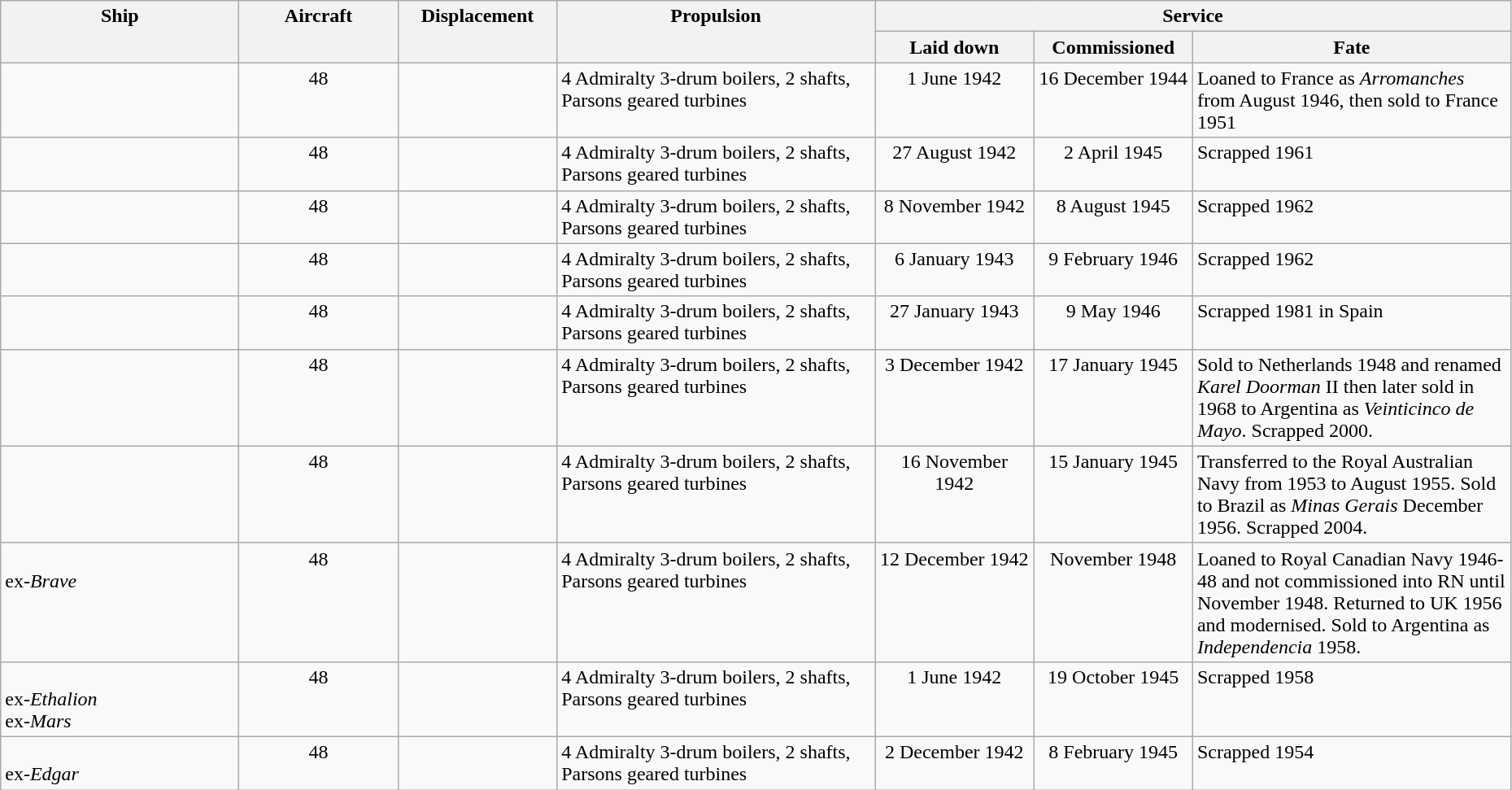<table class="wikitable" style="width:98%;">
<tr valign="top"|- valign="top">
<th style="width:15%; text-align:center;" rowspan="2">Ship</th>
<th style="width:10%; text-align:center;" rowspan="2">Aircraft</th>
<th style="width:10%; text-align:center;" rowspan="2">Displacement</th>
<th style="width:20%; text-align:center;" rowspan="2">Propulsion</th>
<th style="width:40%; text-align:center;" colspan="3">Service</th>
</tr>
<tr valign="top">
<th style="width:10%; text-align:center;">Laid down</th>
<th style="width:10%; text-align:center;">Commissioned</th>
<th style="width:20%; text-align:center;">Fate</th>
</tr>
<tr valign="top">
<td align= left></td>
<td style="text-align:center;">48</td>
<td style="text-align:center;"></td>
<td align= left>4 Admiralty 3-drum boilers, 2 shafts, Parsons geared turbines</td>
<td style="text-align:center;">1 June 1942</td>
<td style="text-align:center;">16 December 1944</td>
<td align= left>Loaned to France as <em>Arromanches</em> from August 1946, then sold to France 1951</td>
</tr>
<tr valign="top">
<td align= left></td>
<td style="text-align:center;">48</td>
<td style="text-align:center;"></td>
<td align= left>4 Admiralty 3-drum boilers, 2 shafts, Parsons geared turbines</td>
<td style="text-align:center;">27 August 1942</td>
<td style="text-align:center;">2 April 1945</td>
<td align= left>Scrapped 1961</td>
</tr>
<tr valign="top">
<td align= left></td>
<td style="text-align:center;">48</td>
<td style="text-align:center;"></td>
<td align= left>4 Admiralty 3-drum boilers, 2 shafts, Parsons geared turbines</td>
<td style="text-align:center;">8 November 1942</td>
<td style="text-align:center;">8 August 1945</td>
<td align= left>Scrapped 1962</td>
</tr>
<tr valign="top">
<td align= left></td>
<td style="text-align:center;">48</td>
<td style="text-align:center;"></td>
<td align= left>4 Admiralty 3-drum boilers, 2 shafts, Parsons geared turbines</td>
<td style="text-align:center;">6 January 1943</td>
<td style="text-align:center;">9 February 1946</td>
<td align= left>Scrapped 1962</td>
</tr>
<tr valign="top">
<td align= left></td>
<td style="text-align:center;">48</td>
<td style="text-align:center;"></td>
<td align= left>4 Admiralty 3-drum boilers, 2 shafts, Parsons geared turbines</td>
<td style="text-align:center;">27 January 1943</td>
<td style="text-align:center;">9 May 1946</td>
<td align= left>Scrapped 1981 in Spain</td>
</tr>
<tr valign="top">
<td align= left></td>
<td style="text-align:center;">48</td>
<td style="text-align:center;"></td>
<td align= left>4 Admiralty 3-drum boilers, 2 shafts, Parsons geared turbines</td>
<td style="text-align:center;">3 December 1942</td>
<td style="text-align:center;">17 January 1945</td>
<td align= left>Sold to Netherlands 1948 and renamed <em>Karel Doorman</em> II then later sold in 1968 to Argentina as <em>Veinticinco de Mayo</em>. Scrapped 2000.</td>
</tr>
<tr valign="top">
<td align= left></td>
<td style="text-align:center;">48</td>
<td style="text-align:center;"></td>
<td align= left>4 Admiralty 3-drum boilers, 2 shafts, Parsons geared turbines</td>
<td style="text-align:center;">16 November 1942</td>
<td style="text-align:center;">15 January 1945</td>
<td align= left>Transferred to the Royal Australian Navy from 1953 to August 1955. Sold to Brazil as <em>Minas Gerais</em> December 1956. Scrapped 2004.</td>
</tr>
<tr valign="top">
<td align= left><br>ex-<em>Brave</em></td>
<td style="text-align:center;">48</td>
<td style="text-align:center;"></td>
<td align= left>4 Admiralty 3-drum boilers, 2 shafts, Parsons geared turbines</td>
<td style="text-align:center;">12 December 1942</td>
<td style="text-align:center;">November 1948</td>
<td align= left>Loaned to Royal Canadian Navy 1946-48 and not commissioned into RN until November 1948. Returned to UK 1956 and modernised. Sold to Argentina as <em>Independencia</em> 1958.</td>
</tr>
<tr valign="top">
<td align= left><br>ex-<em>Ethalion</em><br>ex-<em>Mars</em></td>
<td style="text-align:center;">48</td>
<td style="text-align:center;"></td>
<td align= left>4 Admiralty 3-drum boilers, 2 shafts, Parsons geared turbines</td>
<td style="text-align:center;">1 June 1942</td>
<td style="text-align:center;">19 October 1945</td>
<td align= left>Scrapped 1958</td>
</tr>
<tr valign="top">
<td align= left><br>ex-<em>Edgar</em></td>
<td style="text-align:center;">48</td>
<td style="text-align:center;"></td>
<td align= left>4 Admiralty 3-drum boilers, 2 shafts, Parsons geared turbines</td>
<td style="text-align:center;">2 December 1942</td>
<td style="text-align:center;">8 February 1945</td>
<td align= left>Scrapped 1954</td>
</tr>
</table>
